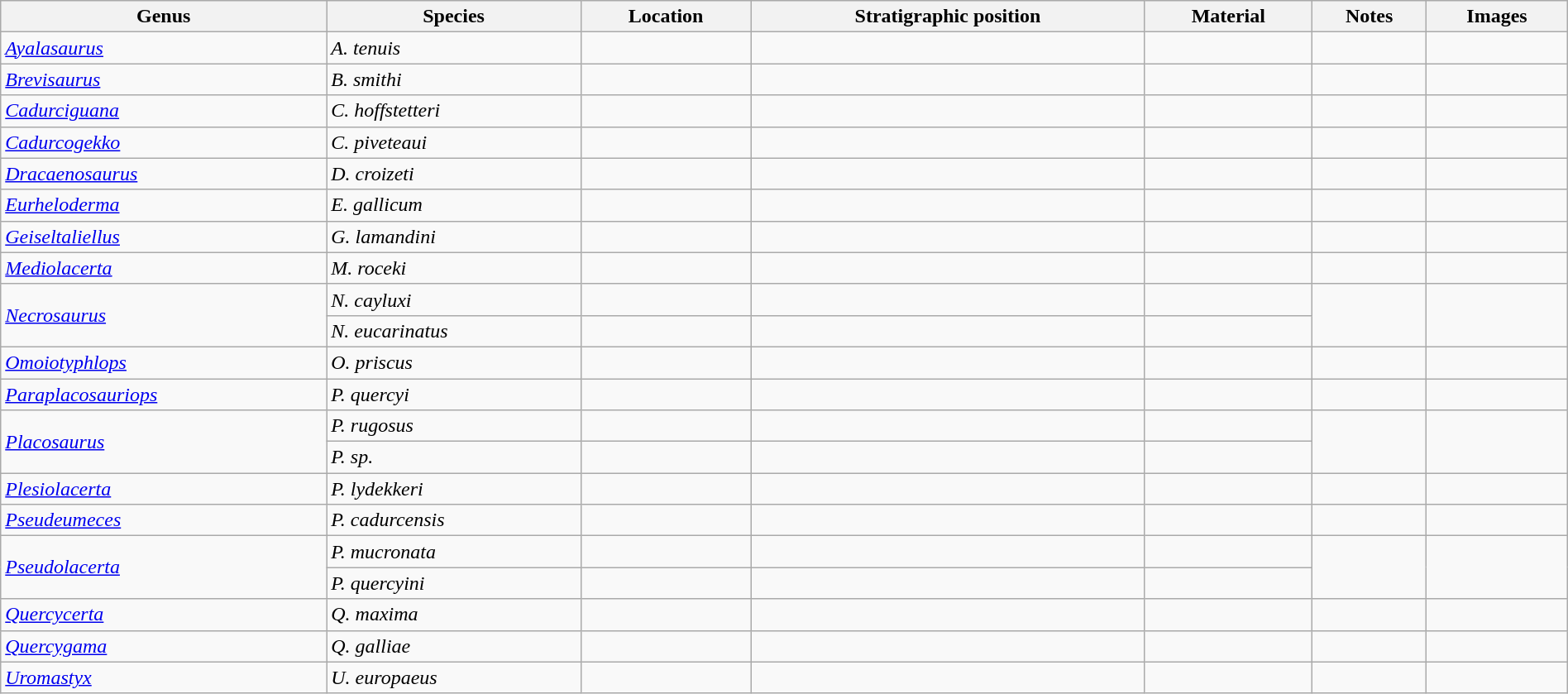<table class="wikitable sortable"  style="margin:auto; width:100%;">
<tr>
<th>Genus</th>
<th>Species</th>
<th>Location</th>
<th>Stratigraphic position</th>
<th>Material</th>
<th>Notes</th>
<th>Images</th>
</tr>
<tr>
<td><em><a href='#'>Ayalasaurus</a></em></td>
<td><em>A. tenuis</em></td>
<td></td>
<td></td>
<td></td>
<td></td>
<td></td>
</tr>
<tr>
<td><em><a href='#'>Brevisaurus</a></em></td>
<td><em>B. smithi</em></td>
<td></td>
<td></td>
<td></td>
<td></td>
<td></td>
</tr>
<tr>
<td><em><a href='#'>Cadurciguana</a></em></td>
<td><em>C. hoffstetteri</em></td>
<td></td>
<td></td>
<td></td>
<td></td>
<td></td>
</tr>
<tr>
<td><em><a href='#'>Cadurcogekko</a></em></td>
<td><em>C. piveteaui</em></td>
<td></td>
<td></td>
<td></td>
<td></td>
<td></td>
</tr>
<tr>
<td><em><a href='#'>Dracaenosaurus</a></em></td>
<td><em>D. croizeti</em></td>
<td></td>
<td></td>
<td></td>
<td></td>
<td></td>
</tr>
<tr>
<td><em><a href='#'>Eurheloderma</a></em></td>
<td><em>E. gallicum</em></td>
<td></td>
<td></td>
<td></td>
<td></td>
<td></td>
</tr>
<tr>
<td><em><a href='#'>Geiseltaliellus</a></em></td>
<td><em>G. lamandini</em></td>
<td></td>
<td></td>
<td></td>
<td></td>
<td></td>
</tr>
<tr>
<td><em><a href='#'>Mediolacerta</a></em></td>
<td><em>M. roceki</em></td>
<td></td>
<td></td>
<td></td>
<td></td>
<td></td>
</tr>
<tr>
<td rowspan = "2"><em><a href='#'>Necrosaurus</a></em></td>
<td><em>N. cayluxi</em></td>
<td></td>
<td></td>
<td></td>
<td rowspan = "2"></td>
<td rowspan = "2"></td>
</tr>
<tr>
<td><em>N. eucarinatus</em></td>
<td></td>
<td></td>
<td></td>
</tr>
<tr>
<td><em><a href='#'>Omoiotyphlops</a></em></td>
<td><em>O. priscus</em></td>
<td></td>
<td></td>
<td></td>
<td></td>
<td></td>
</tr>
<tr>
<td><em><a href='#'>Paraplacosauriops</a></em></td>
<td><em>P. quercyi</em></td>
<td></td>
<td></td>
<td></td>
<td></td>
<td></td>
</tr>
<tr>
<td rowspan = "2"><em><a href='#'>Placosaurus</a></em></td>
<td><em>P. rugosus</em></td>
<td></td>
<td></td>
<td></td>
<td rowspan = "2"></td>
<td rowspan = "2"></td>
</tr>
<tr>
<td><em>P. sp.</em></td>
<td></td>
<td></td>
<td></td>
</tr>
<tr>
<td><em><a href='#'>Plesiolacerta</a></em></td>
<td><em>P. lydekkeri</em></td>
<td></td>
<td></td>
<td></td>
<td></td>
<td></td>
</tr>
<tr>
<td><em><a href='#'>Pseudeumeces</a></em></td>
<td><em>P. cadurcensis</em></td>
<td></td>
<td></td>
<td></td>
<td></td>
<td></td>
</tr>
<tr>
<td rowspan = "2"><em><a href='#'>Pseudolacerta</a></em></td>
<td><em>P. mucronata</em></td>
<td></td>
<td></td>
<td></td>
<td rowspan = "2"></td>
<td rowspan = "2"></td>
</tr>
<tr>
<td><em>P. quercyini</em></td>
<td></td>
<td></td>
<td></td>
</tr>
<tr>
<td><em><a href='#'>Quercycerta</a></em></td>
<td><em>Q. maxima</em></td>
<td></td>
<td></td>
<td></td>
<td></td>
<td></td>
</tr>
<tr>
<td><em><a href='#'>Quercygama</a></em></td>
<td><em>Q. galliae</em></td>
<td></td>
<td></td>
<td></td>
<td></td>
<td></td>
</tr>
<tr>
<td><em><a href='#'>Uromastyx</a></em></td>
<td><em>U. europaeus</em></td>
<td></td>
<td></td>
<td></td>
<td></td>
<td></td>
</tr>
</table>
